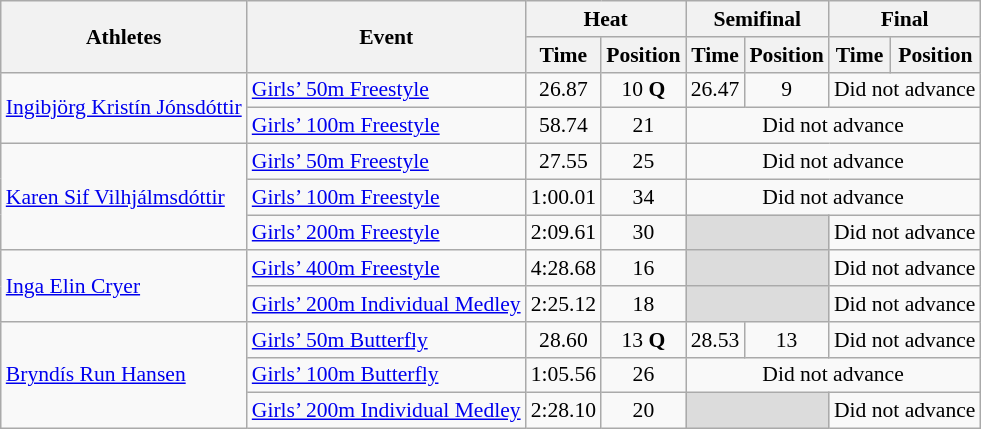<table class="wikitable" border="1" style="font-size:90%">
<tr>
<th rowspan=2>Athletes</th>
<th rowspan=2>Event</th>
<th colspan=2>Heat</th>
<th colspan=2>Semifinal</th>
<th colspan=2>Final</th>
</tr>
<tr>
<th>Time</th>
<th>Position</th>
<th>Time</th>
<th>Position</th>
<th>Time</th>
<th>Position</th>
</tr>
<tr>
<td rowspan=2><a href='#'>Ingibjörg Kristín Jónsdóttir</a></td>
<td><a href='#'>Girls’ 50m Freestyle</a></td>
<td align=center>26.87</td>
<td align=center>10 <strong>Q</strong></td>
<td align=center>26.47</td>
<td align=center>9</td>
<td colspan="2" align=center>Did not advance</td>
</tr>
<tr>
<td><a href='#'>Girls’ 100m Freestyle</a></td>
<td align=center>58.74</td>
<td align=center>21</td>
<td colspan="4" align=center>Did not advance</td>
</tr>
<tr>
<td rowspan=3><a href='#'>Karen Sif Vilhjálmsdóttir</a></td>
<td><a href='#'>Girls’ 50m Freestyle</a></td>
<td align=center>27.55</td>
<td align=center>25</td>
<td colspan="4" align=center>Did not advance</td>
</tr>
<tr>
<td><a href='#'>Girls’ 100m Freestyle</a></td>
<td align=center>1:00.01</td>
<td align=center>34</td>
<td colspan="4" align=center>Did not advance</td>
</tr>
<tr>
<td><a href='#'>Girls’ 200m Freestyle</a></td>
<td align=center>2:09.61</td>
<td align=center>30</td>
<td colspan=2 bgcolor=#DCDCDC></td>
<td colspan="2" align=center>Did not advance</td>
</tr>
<tr>
<td rowspan=2><a href='#'>Inga Elin Cryer</a></td>
<td><a href='#'>Girls’ 400m Freestyle</a></td>
<td align=center>4:28.68</td>
<td align=center>16</td>
<td colspan=2 bgcolor=#DCDCDC></td>
<td colspan="2" align=center>Did not advance</td>
</tr>
<tr>
<td><a href='#'>Girls’ 200m Individual Medley</a></td>
<td align=center>2:25.12</td>
<td align=center>18</td>
<td colspan=2 bgcolor=#DCDCDC></td>
<td colspan="2" align=center>Did not advance</td>
</tr>
<tr>
<td rowspan=3><a href='#'>Bryndís Run Hansen</a></td>
<td><a href='#'>Girls’ 50m Butterfly</a></td>
<td align=center>28.60</td>
<td align=center>13 <strong>Q</strong></td>
<td align=center>28.53</td>
<td align=center>13</td>
<td colspan="2" align=center>Did not advance</td>
</tr>
<tr>
<td><a href='#'>Girls’ 100m Butterfly</a></td>
<td align=center>1:05.56</td>
<td align=center>26</td>
<td colspan="4" align=center>Did not advance</td>
</tr>
<tr>
<td><a href='#'>Girls’ 200m Individual Medley</a></td>
<td align=center>2:28.10</td>
<td align=center>20</td>
<td colspan=2 bgcolor=#DCDCDC></td>
<td colspan="2" align=center>Did not advance</td>
</tr>
</table>
